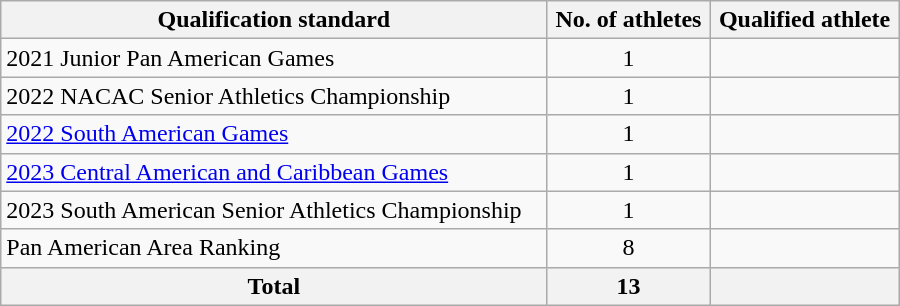<table class="wikitable" style="text-align:left; width:600px;">
<tr>
<th>Qualification standard</th>
<th>No. of athletes</th>
<th>Qualified athlete</th>
</tr>
<tr>
<td>2021 Junior Pan American Games</td>
<td align=center>1</td>
<td></td>
</tr>
<tr>
<td>2022 NACAC Senior Athletics Championship</td>
<td align=center>1</td>
<td></td>
</tr>
<tr>
<td><a href='#'>2022 South American Games</a></td>
<td align=center>1</td>
<td></td>
</tr>
<tr>
<td><a href='#'>2023 Central American and Caribbean Games</a></td>
<td align=center>1</td>
<td></td>
</tr>
<tr>
<td>2023 South American Senior Athletics Championship</td>
<td align=center>1</td>
<td></td>
</tr>
<tr>
<td>Pan American Area Ranking</td>
<td align=center>8</td>
<td></td>
</tr>
<tr>
<th>Total</th>
<th>13</th>
<th colspan=2></th>
</tr>
</table>
